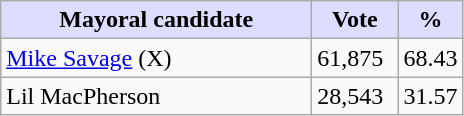<table class="wikitable">
<tr>
<th style="background:#ddf; width:200px;">Mayoral candidate</th>
<th style="background:#ddf; width:50px;">Vote</th>
<th style="background:#ddf; width:30px;">%</th>
</tr>
<tr>
<td><a href='#'>Mike Savage</a> (X)</td>
<td>61,875</td>
<td>68.43</td>
</tr>
<tr>
<td>Lil MacPherson</td>
<td>28,543</td>
<td>31.57</td>
</tr>
</table>
